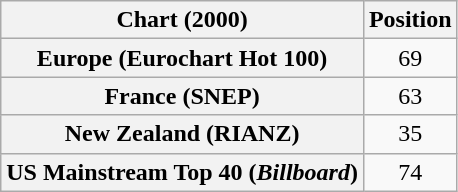<table class="wikitable sortable plainrowheaders" style="text-align:center">
<tr>
<th scope="col">Chart (2000)</th>
<th scope="col">Position</th>
</tr>
<tr>
<th scope="row">Europe (Eurochart Hot 100)</th>
<td>69</td>
</tr>
<tr>
<th scope="row">France (SNEP)</th>
<td>63</td>
</tr>
<tr>
<th scope="row">New Zealand (RIANZ)</th>
<td>35</td>
</tr>
<tr>
<th scope="row">US Mainstream Top 40 (<em>Billboard</em>)</th>
<td>74</td>
</tr>
</table>
